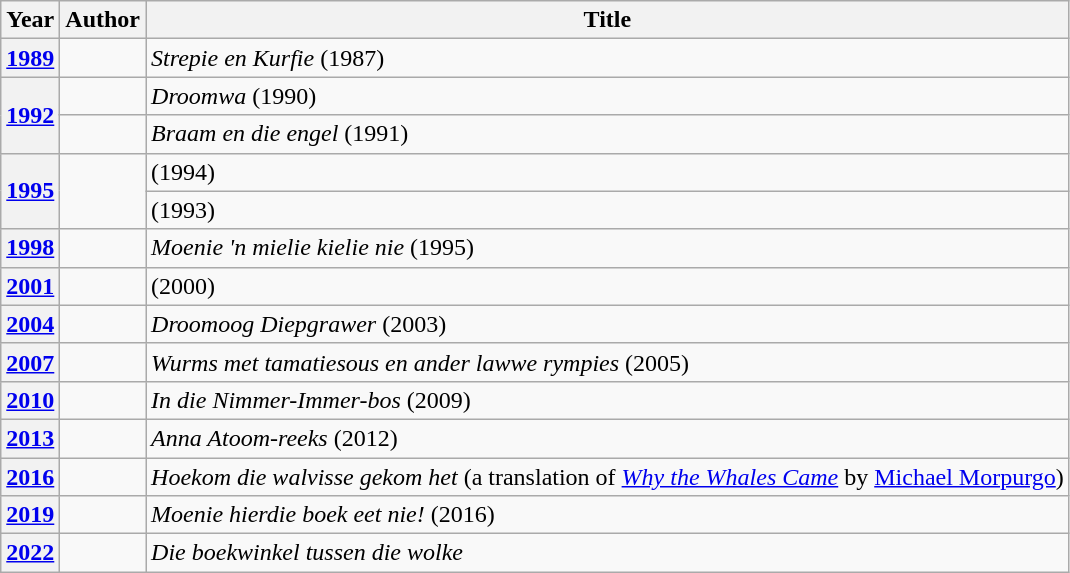<table class="wikitable sortable mw-collapsible">
<tr>
<th>Year</th>
<th>Author</th>
<th>Title</th>
</tr>
<tr>
<th><a href='#'>1989</a></th>
<td></td>
<td><em>Strepie en Kurfie</em> (1987)</td>
</tr>
<tr>
<th rowspan="2"><a href='#'>1992</a></th>
<td></td>
<td><em>Droomwa</em> (1990)</td>
</tr>
<tr>
<td></td>
<td><em>Braam en die engel</em> (1991)</td>
</tr>
<tr>
<th rowspan="2"><a href='#'>1995</a></th>
<td rowspan="2"></td>
<td> (1994)</td>
</tr>
<tr>
<td> (1993)</td>
</tr>
<tr>
<th><a href='#'>1998</a></th>
<td></td>
<td><em>Moenie 'n mielie kielie nie</em> (1995)</td>
</tr>
<tr>
<th><a href='#'>2001</a></th>
<td></td>
<td> (2000)</td>
</tr>
<tr>
<th><a href='#'>2004</a></th>
<td></td>
<td><em>Droomoog Diepgrawer</em> (2003)</td>
</tr>
<tr>
<th><a href='#'>2007</a></th>
<td></td>
<td><em>Wurms met tamatiesous en ander lawwe rympies</em> (2005)</td>
</tr>
<tr>
<th><a href='#'>2010</a></th>
<td></td>
<td><em>In die Nimmer-Immer-bos</em> (2009)</td>
</tr>
<tr>
<th><a href='#'>2013</a></th>
<td></td>
<td><em>Anna Atoom-reeks</em> (2012)</td>
</tr>
<tr>
<th><a href='#'>2016</a></th>
<td></td>
<td><em>Hoekom die walvisse gekom het</em> (a translation of <em><a href='#'>Why the Whales Came</a></em> by <a href='#'>Michael Morpurgo</a>)</td>
</tr>
<tr>
<th><a href='#'>2019</a></th>
<td></td>
<td><em>Moenie hierdie boek eet nie!</em> (2016)</td>
</tr>
<tr>
<th><a href='#'>2022</a></th>
<td></td>
<td><em>Die boekwinkel tussen die wolke</em></td>
</tr>
</table>
